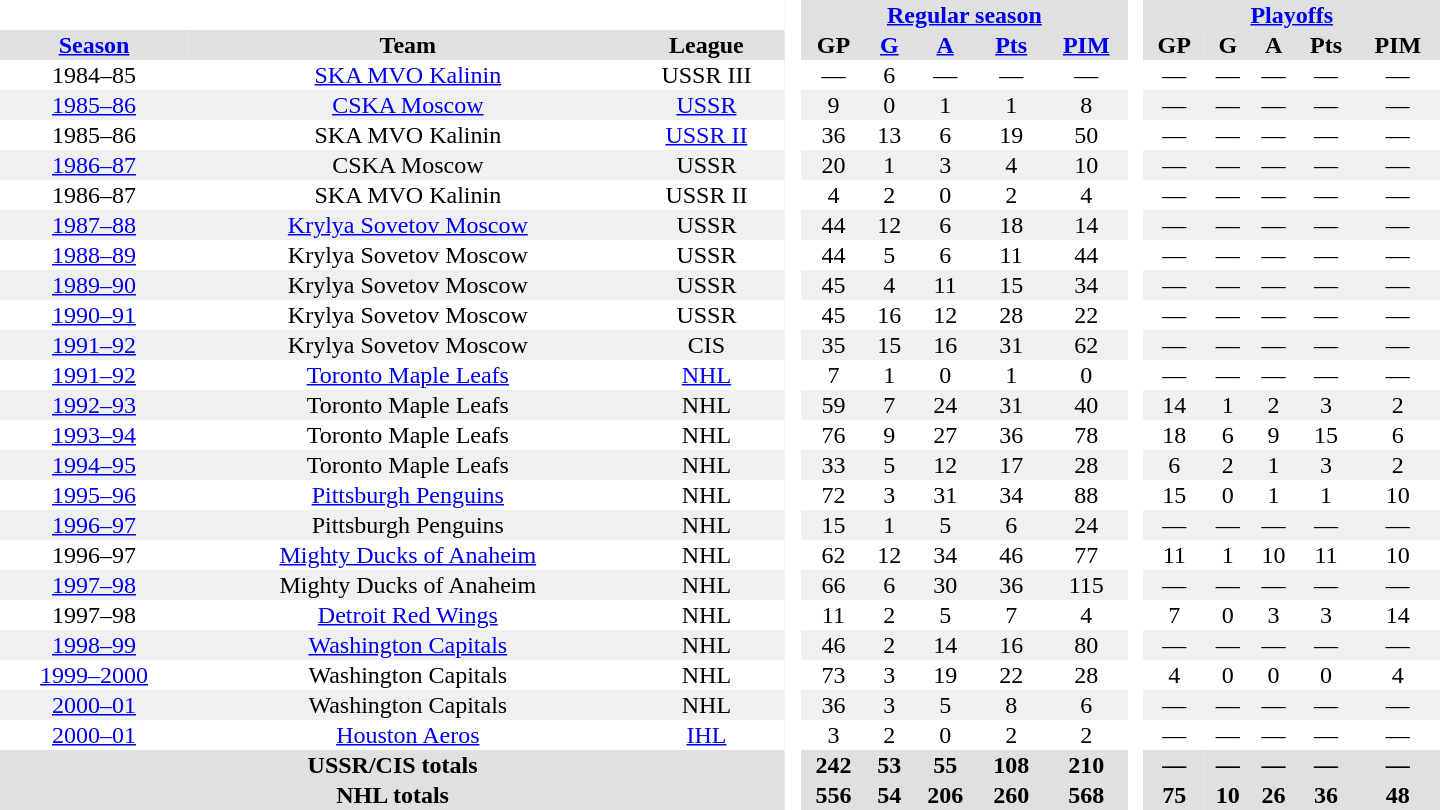<table border="0" cellpadding="1" cellspacing="0" style="text-align:center; width:60em;">
<tr style="background:#e0e0e0;">
<th colspan="3"  bgcolor="#ffffff"> </th>
<th rowspan="99" bgcolor="#ffffff"> </th>
<th colspan="5"><a href='#'>Regular season</a></th>
<th rowspan="99" bgcolor="#ffffff"> </th>
<th colspan="5"><a href='#'>Playoffs</a></th>
</tr>
<tr style="background:#e0e0e0;">
<th><a href='#'>Season</a></th>
<th>Team</th>
<th>League</th>
<th>GP</th>
<th><a href='#'>G</a></th>
<th><a href='#'>A</a></th>
<th><a href='#'>Pts</a></th>
<th><a href='#'>PIM</a></th>
<th>GP</th>
<th>G</th>
<th>A</th>
<th>Pts</th>
<th>PIM</th>
</tr>
<tr>
<td>1984–85</td>
<td><a href='#'>SKA MVO Kalinin</a></td>
<td>USSR III</td>
<td>—</td>
<td>6</td>
<td>—</td>
<td>—</td>
<td>—</td>
<td>—</td>
<td>—</td>
<td>—</td>
<td>—</td>
<td>—</td>
</tr>
<tr bgcolor="#f0f0f0">
<td><a href='#'>1985–86</a></td>
<td><a href='#'>CSKA Moscow</a></td>
<td><a href='#'>USSR</a></td>
<td>9</td>
<td>0</td>
<td>1</td>
<td>1</td>
<td>8</td>
<td>—</td>
<td>—</td>
<td>—</td>
<td>—</td>
<td>—</td>
</tr>
<tr>
<td>1985–86</td>
<td>SKA MVO Kalinin</td>
<td><a href='#'>USSR II</a></td>
<td>36</td>
<td>13</td>
<td>6</td>
<td>19</td>
<td>50</td>
<td>—</td>
<td>—</td>
<td>—</td>
<td>—</td>
<td>—</td>
</tr>
<tr bgcolor="#f0f0f0">
<td><a href='#'>1986–87</a></td>
<td>CSKA Moscow</td>
<td>USSR</td>
<td>20</td>
<td>1</td>
<td>3</td>
<td>4</td>
<td>10</td>
<td>—</td>
<td>—</td>
<td>—</td>
<td>—</td>
<td>—</td>
</tr>
<tr>
<td>1986–87</td>
<td>SKA MVO Kalinin</td>
<td>USSR II</td>
<td>4</td>
<td>2</td>
<td>0</td>
<td>2</td>
<td>4</td>
<td>—</td>
<td>—</td>
<td>—</td>
<td>—</td>
<td>—</td>
</tr>
<tr bgcolor="#f0f0f0">
<td><a href='#'>1987–88</a></td>
<td><a href='#'>Krylya Sovetov Moscow</a></td>
<td>USSR</td>
<td>44</td>
<td>12</td>
<td>6</td>
<td>18</td>
<td>14</td>
<td>—</td>
<td>—</td>
<td>—</td>
<td>—</td>
<td>—</td>
</tr>
<tr>
<td><a href='#'>1988–89</a></td>
<td>Krylya Sovetov Moscow</td>
<td>USSR</td>
<td>44</td>
<td>5</td>
<td>6</td>
<td>11</td>
<td>44</td>
<td>—</td>
<td>—</td>
<td>—</td>
<td>—</td>
<td>—</td>
</tr>
<tr bgcolor="#f0f0f0">
<td><a href='#'>1989–90</a></td>
<td>Krylya Sovetov Moscow</td>
<td>USSR</td>
<td>45</td>
<td>4</td>
<td>11</td>
<td>15</td>
<td>34</td>
<td>—</td>
<td>—</td>
<td>—</td>
<td>—</td>
<td>—</td>
</tr>
<tr>
<td><a href='#'>1990–91</a></td>
<td>Krylya Sovetov Moscow</td>
<td>USSR</td>
<td>45</td>
<td>16</td>
<td>12</td>
<td>28</td>
<td>22</td>
<td>—</td>
<td>—</td>
<td>—</td>
<td>—</td>
<td>—</td>
</tr>
<tr>
</tr>
<tr bgcolor="#f0f0f0">
<td><a href='#'>1991–92</a></td>
<td>Krylya Sovetov Moscow</td>
<td>CIS</td>
<td>35</td>
<td>15</td>
<td>16</td>
<td>31</td>
<td>62</td>
<td>—</td>
<td>—</td>
<td>—</td>
<td>—</td>
<td>—</td>
</tr>
<tr>
<td><a href='#'>1991–92</a></td>
<td><a href='#'>Toronto Maple Leafs</a></td>
<td><a href='#'>NHL</a></td>
<td>7</td>
<td>1</td>
<td>0</td>
<td>1</td>
<td>0</td>
<td>—</td>
<td>—</td>
<td>—</td>
<td>—</td>
<td>—</td>
</tr>
<tr bgcolor="#f0f0f0">
<td><a href='#'>1992–93</a></td>
<td>Toronto Maple Leafs</td>
<td>NHL</td>
<td>59</td>
<td>7</td>
<td>24</td>
<td>31</td>
<td>40</td>
<td>14</td>
<td>1</td>
<td>2</td>
<td>3</td>
<td>2</td>
</tr>
<tr>
<td><a href='#'>1993–94</a></td>
<td>Toronto Maple Leafs</td>
<td>NHL</td>
<td>76</td>
<td>9</td>
<td>27</td>
<td>36</td>
<td>78</td>
<td>18</td>
<td>6</td>
<td>9</td>
<td>15</td>
<td>6</td>
</tr>
<tr bgcolor="#f0f0f0">
<td><a href='#'>1994–95</a></td>
<td>Toronto Maple Leafs</td>
<td>NHL</td>
<td>33</td>
<td>5</td>
<td>12</td>
<td>17</td>
<td>28</td>
<td>6</td>
<td>2</td>
<td>1</td>
<td>3</td>
<td>2</td>
</tr>
<tr>
<td><a href='#'>1995–96</a></td>
<td><a href='#'>Pittsburgh Penguins</a></td>
<td>NHL</td>
<td>72</td>
<td>3</td>
<td>31</td>
<td>34</td>
<td>88</td>
<td>15</td>
<td>0</td>
<td>1</td>
<td>1</td>
<td>10</td>
</tr>
<tr bgcolor="#f0f0f0">
<td><a href='#'>1996–97</a></td>
<td>Pittsburgh Penguins</td>
<td>NHL</td>
<td>15</td>
<td>1</td>
<td>5</td>
<td>6</td>
<td>24</td>
<td>—</td>
<td>—</td>
<td>—</td>
<td>—</td>
<td>—</td>
</tr>
<tr>
<td>1996–97</td>
<td><a href='#'>Mighty Ducks of Anaheim</a></td>
<td>NHL</td>
<td>62</td>
<td>12</td>
<td>34</td>
<td>46</td>
<td>77</td>
<td>11</td>
<td>1</td>
<td>10</td>
<td>11</td>
<td>10</td>
</tr>
<tr bgcolor="#f0f0f0">
<td><a href='#'>1997–98</a></td>
<td>Mighty Ducks of Anaheim</td>
<td>NHL</td>
<td>66</td>
<td>6</td>
<td>30</td>
<td>36</td>
<td>115</td>
<td>—</td>
<td>—</td>
<td>—</td>
<td>—</td>
<td>—</td>
</tr>
<tr>
<td>1997–98</td>
<td><a href='#'>Detroit Red Wings</a></td>
<td>NHL</td>
<td>11</td>
<td>2</td>
<td>5</td>
<td>7</td>
<td>4</td>
<td>7</td>
<td>0</td>
<td>3</td>
<td>3</td>
<td>14</td>
</tr>
<tr bgcolor="#f0f0f0">
<td><a href='#'>1998–99</a></td>
<td><a href='#'>Washington Capitals</a></td>
<td>NHL</td>
<td>46</td>
<td>2</td>
<td>14</td>
<td>16</td>
<td>80</td>
<td>—</td>
<td>—</td>
<td>—</td>
<td>—</td>
<td>—</td>
</tr>
<tr>
<td><a href='#'>1999–2000</a></td>
<td>Washington Capitals</td>
<td>NHL</td>
<td>73</td>
<td>3</td>
<td>19</td>
<td>22</td>
<td>28</td>
<td>4</td>
<td>0</td>
<td>0</td>
<td>0</td>
<td>4</td>
</tr>
<tr bgcolor="#f0f0f0">
<td><a href='#'>2000–01</a></td>
<td>Washington Capitals</td>
<td>NHL</td>
<td>36</td>
<td>3</td>
<td>5</td>
<td>8</td>
<td>6</td>
<td>—</td>
<td>—</td>
<td>—</td>
<td>—</td>
<td>—</td>
</tr>
<tr>
<td><a href='#'>2000–01</a></td>
<td><a href='#'>Houston Aeros</a></td>
<td><a href='#'>IHL</a></td>
<td>3</td>
<td>2</td>
<td>0</td>
<td>2</td>
<td>2</td>
<td>—</td>
<td>—</td>
<td>—</td>
<td>—</td>
<td>—</td>
</tr>
<tr bgcolor="#e0e0e0">
<th colspan="3">USSR/CIS totals</th>
<th>242</th>
<th>53</th>
<th>55</th>
<th>108</th>
<th>210</th>
<th>—</th>
<th>—</th>
<th>—</th>
<th>—</th>
<th>—</th>
</tr>
<tr bgcolor="#e0e0e0">
<th colspan="3">NHL totals</th>
<th>556</th>
<th>54</th>
<th>206</th>
<th>260</th>
<th>568</th>
<th>75</th>
<th>10</th>
<th>26</th>
<th>36</th>
<th>48</th>
</tr>
</table>
